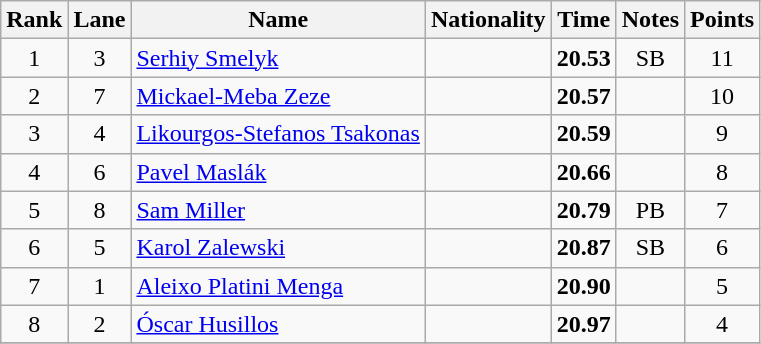<table class="wikitable sortable" style="text-align:center">
<tr>
<th>Rank</th>
<th>Lane</th>
<th>Name</th>
<th>Nationality</th>
<th>Time</th>
<th>Notes</th>
<th>Points</th>
</tr>
<tr>
<td>1</td>
<td>3</td>
<td align=left><a href='#'>Serhiy Smelyk</a></td>
<td align=left></td>
<td><strong>20.53</strong></td>
<td>SB</td>
<td>11</td>
</tr>
<tr>
<td>2</td>
<td>7</td>
<td align=left><a href='#'>Mickael-Meba Zeze</a></td>
<td align=left></td>
<td><strong>20.57</strong></td>
<td></td>
<td>10</td>
</tr>
<tr>
<td>3</td>
<td>4</td>
<td align=left><a href='#'>Likourgos-Stefanos Tsakonas</a></td>
<td align=left></td>
<td><strong>20.59</strong></td>
<td></td>
<td>9</td>
</tr>
<tr>
<td>4</td>
<td>6</td>
<td align=left><a href='#'>Pavel Maslák</a></td>
<td align=left></td>
<td><strong> 20.66 </strong></td>
<td></td>
<td>8</td>
</tr>
<tr>
<td>5</td>
<td>8</td>
<td align=left><a href='#'>Sam Miller</a></td>
<td align=left></td>
<td><strong>20.79</strong></td>
<td>PB</td>
<td>7</td>
</tr>
<tr>
<td>6</td>
<td>5</td>
<td align=left><a href='#'>Karol Zalewski</a></td>
<td align=left></td>
<td><strong>20.87</strong></td>
<td>SB</td>
<td>6</td>
</tr>
<tr>
<td>7</td>
<td>1</td>
<td align=left><a href='#'>Aleixo Platini Menga</a></td>
<td align=left></td>
<td><strong>20.90</strong></td>
<td></td>
<td>5</td>
</tr>
<tr>
<td>8</td>
<td>2</td>
<td align=left><a href='#'>Óscar Husillos</a></td>
<td align=left></td>
<td><strong>20.97</strong></td>
<td></td>
<td>4</td>
</tr>
<tr>
</tr>
</table>
